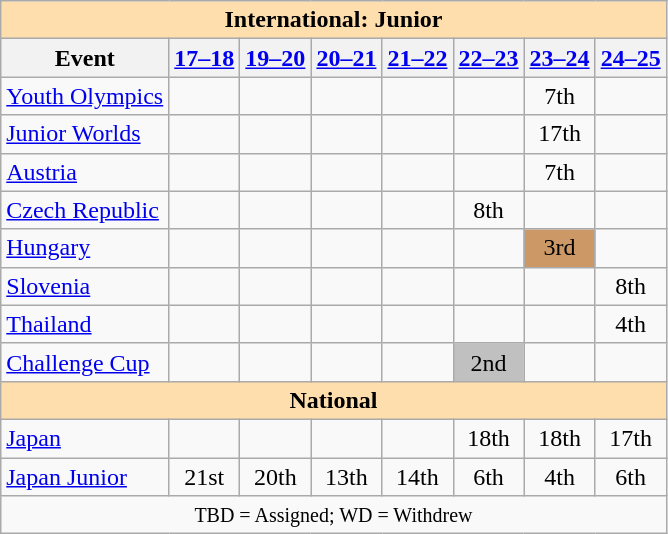<table class="wikitable" style="text-align:center">
<tr>
<th colspan="13" style="background-color: #ffdead; " align="center">International: Junior</th>
</tr>
<tr>
<th>Event</th>
<th><a href='#'>17–18</a></th>
<th><a href='#'>19–20</a></th>
<th><a href='#'>20–21</a></th>
<th><a href='#'>21–22</a></th>
<th><a href='#'>22–23</a></th>
<th><a href='#'>23–24</a></th>
<th><a href='#'>24–25</a></th>
</tr>
<tr>
<td align=left><a href='#'>Youth Olympics</a></td>
<td></td>
<td></td>
<td></td>
<td></td>
<td></td>
<td>7th</td>
<td></td>
</tr>
<tr>
<td align=left><a href='#'>Junior Worlds</a></td>
<td></td>
<td></td>
<td></td>
<td></td>
<td></td>
<td>17th</td>
<td></td>
</tr>
<tr>
<td align=left> <a href='#'>Austria</a></td>
<td></td>
<td></td>
<td></td>
<td></td>
<td></td>
<td>7th</td>
<td></td>
</tr>
<tr>
<td align=left> <a href='#'>Czech Republic</a></td>
<td></td>
<td></td>
<td></td>
<td></td>
<td>8th</td>
<td></td>
<td></td>
</tr>
<tr>
<td align=left> <a href='#'>Hungary</a></td>
<td></td>
<td></td>
<td></td>
<td></td>
<td></td>
<td bgcolor=cc9966>3rd</td>
<td></td>
</tr>
<tr>
<td align=left> <a href='#'>Slovenia</a></td>
<td></td>
<td></td>
<td></td>
<td></td>
<td></td>
<td></td>
<td>8th</td>
</tr>
<tr>
<td align=left> <a href='#'>Thailand</a></td>
<td></td>
<td></td>
<td></td>
<td></td>
<td></td>
<td></td>
<td>4th</td>
</tr>
<tr>
<td align=left><a href='#'>Challenge Cup</a></td>
<td></td>
<td></td>
<td></td>
<td></td>
<td bgcolor=silver>2nd</td>
<td></td>
<td></td>
</tr>
<tr>
<th colspan="13" style="background-color: #ffdead; " align="center">National</th>
</tr>
<tr>
<td align=left><a href='#'>Japan</a></td>
<td></td>
<td></td>
<td></td>
<td></td>
<td>18th</td>
<td>18th</td>
<td>17th</td>
</tr>
<tr>
<td align=left><a href='#'>Japan Junior</a></td>
<td>21st</td>
<td>20th</td>
<td>13th</td>
<td>14th</td>
<td>6th</td>
<td>4th</td>
<td>6th</td>
</tr>
<tr>
<td colspan="13" align="center"><small> TBD = Assigned; WD = Withdrew </small></td>
</tr>
</table>
